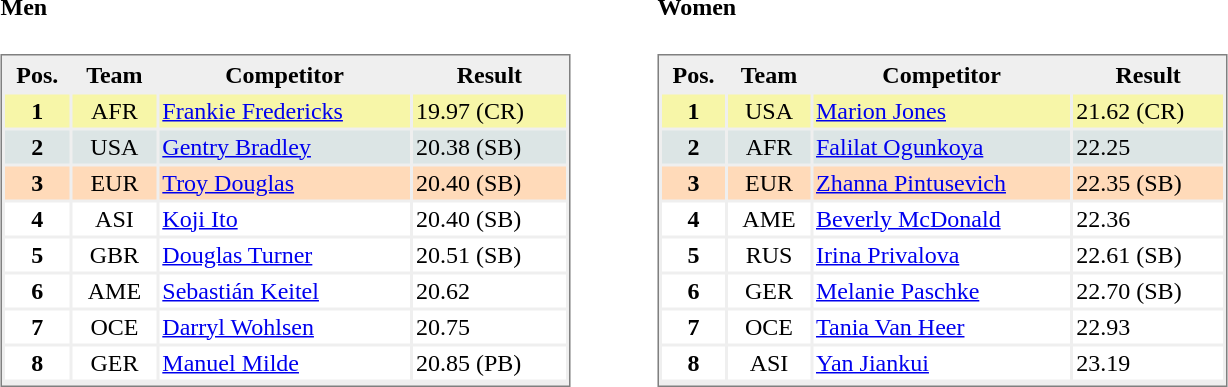<table>
<tr>
<td valign="top"><br><h4>Men</h4><table style="border-style:solid;border-width:1px;border-color:#808080;background-color:#EFEFEF" cellspacing="2" cellpadding="2" width="380px">
<tr bgcolor="#EFEFEF">
<th>Pos.</th>
<th>Team</th>
<th>Competitor</th>
<th>Result</th>
</tr>
<tr align="center" valign="top" bgcolor="#F7F6A8">
<th>1</th>
<td>AFR</td>
<td align="left"><a href='#'>Frankie Fredericks</a></td>
<td align="left">19.97 (CR)</td>
</tr>
<tr align="center" valign="top" bgcolor="#DCE5E5">
<th>2</th>
<td>USA</td>
<td align="left"><a href='#'>Gentry Bradley</a></td>
<td align="left">20.38 (SB)</td>
</tr>
<tr align="center" valign="top" bgcolor="#FFDAB9">
<th>3</th>
<td>EUR</td>
<td align="left"><a href='#'>Troy Douglas</a></td>
<td align="left">20.40 (SB)</td>
</tr>
<tr align="center" valign="top" bgcolor="#FFFFFF">
<th>4</th>
<td>ASI</td>
<td align="left"><a href='#'>Koji Ito</a></td>
<td align="left">20.40 (SB)</td>
</tr>
<tr align="center" valign="top" bgcolor="#FFFFFF">
<th>5</th>
<td>GBR</td>
<td align="left"><a href='#'>Douglas Turner</a></td>
<td align="left">20.51 (SB)</td>
</tr>
<tr align="center" valign="top" bgcolor="#FFFFFF">
<th>6</th>
<td>AME</td>
<td align="left"><a href='#'>Sebastián Keitel</a></td>
<td align="left">20.62</td>
</tr>
<tr align="center" valign="top" bgcolor="#FFFFFF">
<th>7</th>
<td>OCE</td>
<td align="left"><a href='#'>Darryl Wohlsen</a></td>
<td align="left">20.75</td>
</tr>
<tr align="center" valign="top" bgcolor="#FFFFFF">
<th>8</th>
<td>GER</td>
<td align="left"><a href='#'>Manuel Milde</a></td>
<td align="left">20.85 (PB)</td>
</tr>
<tr align="center" valign="top" bgcolor="#FFFFFF">
</tr>
</table>
</td>
<td width="50"> </td>
<td valign="top"><br><h4>Women</h4><table style="border-style:solid;border-width:1px;border-color:#808080;background-color:#EFEFEF" cellspacing="2" cellpadding="2" width="380px">
<tr bgcolor="#EFEFEF">
<th>Pos.</th>
<th>Team</th>
<th>Competitor</th>
<th>Result</th>
</tr>
<tr align="center" valign="top" bgcolor="#F7F6A8">
<th>1</th>
<td>USA</td>
<td align="left"><a href='#'>Marion Jones</a></td>
<td align="left">21.62 (CR)</td>
</tr>
<tr align="center" valign="top" bgcolor="#DCE5E5">
<th>2</th>
<td>AFR</td>
<td align="left"><a href='#'>Falilat Ogunkoya</a></td>
<td align="left">22.25</td>
</tr>
<tr align="center" valign="top" bgcolor="#FFDAB9">
<th>3</th>
<td>EUR</td>
<td align="left"><a href='#'>Zhanna Pintusevich</a></td>
<td align="left">22.35 (SB)</td>
</tr>
<tr align="center" valign="top" bgcolor="#FFFFFF">
<th>4</th>
<td>AME</td>
<td align="left"><a href='#'>Beverly McDonald</a></td>
<td align="left">22.36</td>
</tr>
<tr align="center" valign="top" bgcolor="#FFFFFF">
<th>5</th>
<td>RUS</td>
<td align="left"><a href='#'>Irina Privalova</a></td>
<td align="left">22.61 (SB)</td>
</tr>
<tr align="center" valign="top" bgcolor="#FFFFFF">
<th>6</th>
<td>GER</td>
<td align="left"><a href='#'>Melanie Paschke</a></td>
<td align="left">22.70 (SB)</td>
</tr>
<tr align="center" valign="top" bgcolor="#FFFFFF">
<th>7</th>
<td>OCE</td>
<td align="left"><a href='#'>Tania Van Heer</a></td>
<td align="left">22.93</td>
</tr>
<tr align="center" valign="top" bgcolor="#FFFFFF">
<th>8</th>
<td>ASI</td>
<td align="left"><a href='#'>Yan Jiankui</a></td>
<td align="left">23.19</td>
</tr>
<tr align="center" valign="top" bgcolor="#FFFFFF">
</tr>
</table>
</td>
</tr>
</table>
